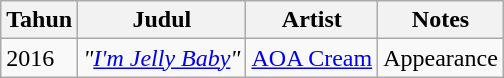<table class="wikitable">
<tr>
<th>Tahun</th>
<th>Judul</th>
<th>Artist</th>
<th>Notes</th>
</tr>
<tr>
<td>2016</td>
<td><em>"<a href='#'>I'm Jelly Baby</a>"</em></td>
<td><a href='#'>AOA Cream</a></td>
<td>Appearance</td>
</tr>
</table>
